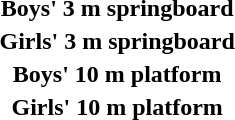<table>
<tr>
<th scope="row">Boys' 3 m springboard<br></th>
<td></td>
<td></td>
<td></td>
</tr>
<tr>
<th scope="row">Girls' 3 m springboard<br></th>
<td></td>
<td></td>
<td></td>
</tr>
<tr>
<th scope="row">Boys' 10 m platform<br></th>
<td></td>
<td></td>
<td></td>
</tr>
<tr>
<th scope="row">Girls' 10 m platform<br></th>
<td></td>
<td></td>
<td></td>
</tr>
</table>
